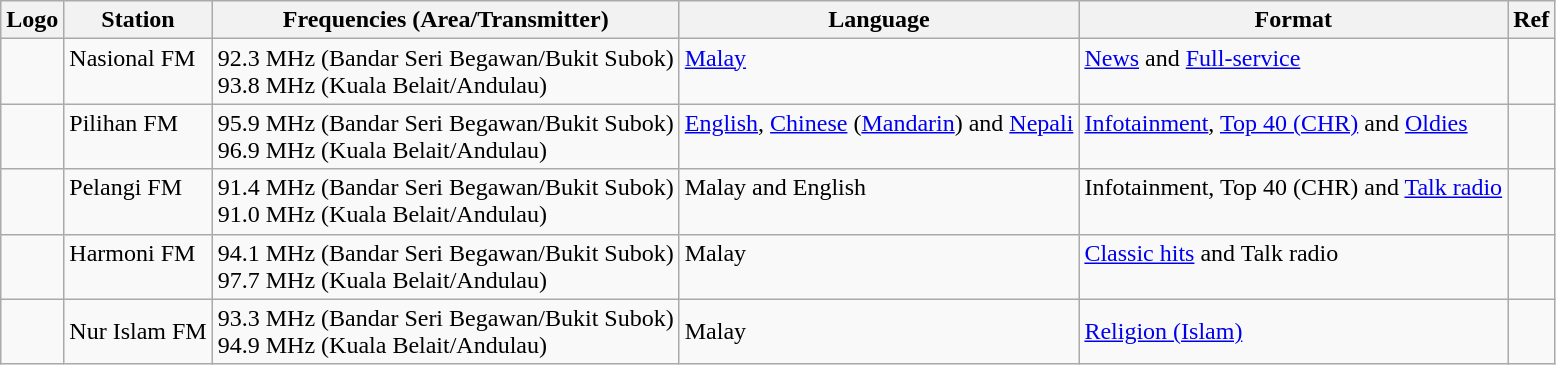<table class="wikitable">
<tr>
<th>Logo</th>
<th>Station</th>
<th>Frequencies (Area/Transmitter)</th>
<th>Language</th>
<th>Format</th>
<th>Ref</th>
</tr>
<tr style="vertical-align: top; text-align: left;">
<td></td>
<td>Nasional FM</td>
<td>92.3 MHz (Bandar Seri Begawan/Bukit Subok)<br>93.8 MHz (Kuala Belait/Andulau)</td>
<td><a href='#'>Malay</a></td>
<td><a href='#'>News</a> and <a href='#'>Full-service</a></td>
<td></td>
</tr>
<tr style="vertical-align: top; text-align: left;">
<td></td>
<td>Pilihan FM</td>
<td>95.9 MHz (Bandar Seri Begawan/Bukit Subok)<br>96.9 MHz (Kuala Belait/Andulau)</td>
<td><a href='#'>English</a>, <a href='#'>Chinese</a> (<a href='#'>Mandarin</a>) and <a href='#'>Nepali</a></td>
<td><a href='#'>Infotainment</a>, <a href='#'>Top 40 (CHR)</a> and <a href='#'>Oldies</a></td>
<td></td>
</tr>
<tr style="vertical-align: top; text-align: left;">
<td></td>
<td>Pelangi FM</td>
<td>91.4 MHz (Bandar Seri Begawan/Bukit Subok)<br>91.0 MHz (Kuala Belait/Andulau)</td>
<td>Malay and English</td>
<td>Infotainment, Top 40 (CHR) and <a href='#'>Talk radio</a></td>
<td></td>
</tr>
<tr style="vertical-align: top; text-align: left;">
<td></td>
<td>Harmoni FM</td>
<td>94.1 MHz (Bandar Seri Begawan/Bukit Subok)<br>97.7 MHz (Kuala Belait/Andulau)</td>
<td>Malay</td>
<td><a href='#'>Classic hits</a> and Talk radio</td>
<td></td>
</tr>
<tr>
<td></td>
<td>Nur Islam FM</td>
<td>93.3 MHz (Bandar Seri Begawan/Bukit Subok)<br>94.9 MHz (Kuala Belait/Andulau)</td>
<td>Malay</td>
<td><a href='#'>Religion (Islam)</a></td>
<td></td>
</tr>
</table>
